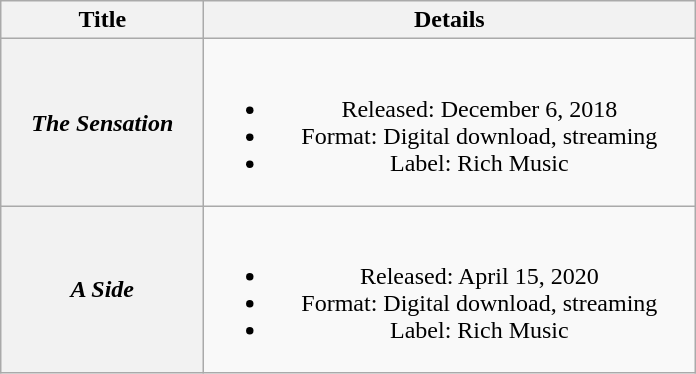<table class="wikitable plainrowheaders" style="text-align:center;">
<tr>
<th scope="col" style="width:8em;">Title</th>
<th scope="col" style="width:20em;">Details</th>
</tr>
<tr>
<th scope="row"><em>The Sensation</em></th>
<td><br><ul><li>Released: December 6, 2018</li><li>Format: Digital download, streaming</li><li>Label: Rich Music</li></ul></td>
</tr>
<tr>
<th scope="row"><em>A Side</em></th>
<td><br><ul><li>Released: April 15, 2020</li><li>Format: Digital download, streaming</li><li>Label: Rich Music</li></ul></td>
</tr>
</table>
